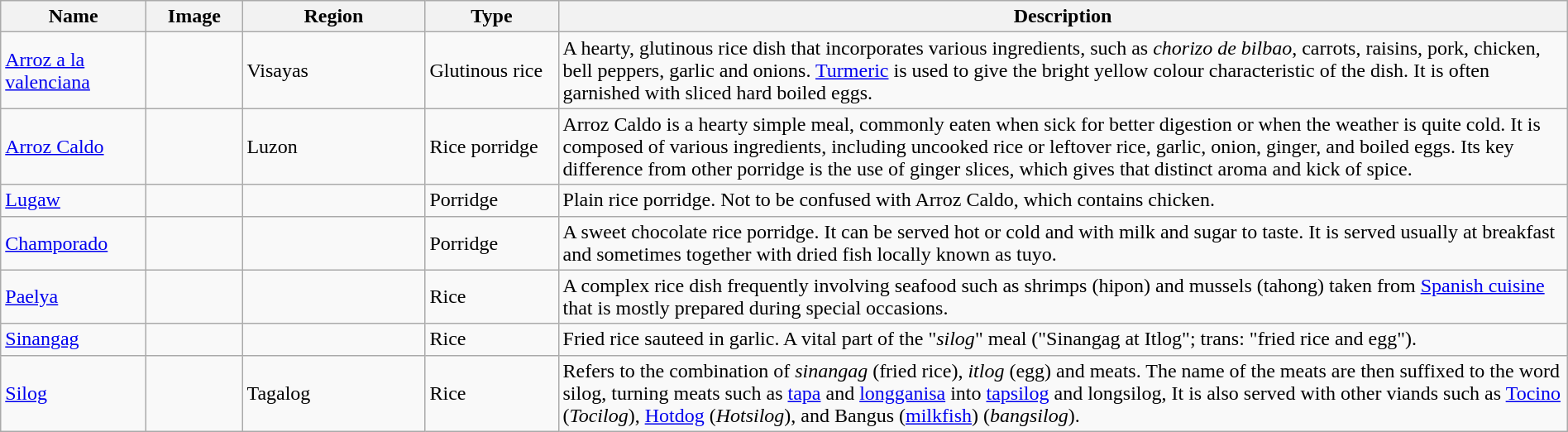<table class="wikitable sortable" width="100%">
<tr>
<th style="width:110px;">Name</th>
<th style="width:70px;">Image</th>
<th style="width:140px;">Region</th>
<th style="width:100px;">Type</th>
<th>Description</th>
</tr>
<tr>
<td><a href='#'>Arroz a la valenciana</a></td>
<td></td>
<td>Visayas</td>
<td>Glutinous rice</td>
<td>A hearty, glutinous rice dish that incorporates various ingredients, such as <em>chorizo de bilbao</em>, carrots, raisins, pork, chicken, bell peppers, garlic and onions. <a href='#'>Turmeric</a> is used to give the bright yellow colour characteristic of the dish. It is often garnished with sliced hard boiled eggs.</td>
</tr>
<tr>
<td><a href='#'>Arroz Caldo</a></td>
<td></td>
<td>Luzon</td>
<td>Rice porridge</td>
<td>Arroz Caldo is a hearty simple meal, commonly eaten when sick for better digestion or when the weather is quite cold. It is composed of various ingredients, including uncooked rice or leftover rice, garlic, onion, ginger, and boiled eggs. Its key difference from other porridge is the use of ginger slices, which gives that distinct aroma and kick of spice.</td>
</tr>
<tr>
<td><a href='#'>Lugaw</a></td>
<td></td>
<td></td>
<td>Porridge</td>
<td>Plain rice porridge. Not to be confused with Arroz Caldo, which contains chicken.</td>
</tr>
<tr>
<td><a href='#'>Champorado</a></td>
<td></td>
<td></td>
<td>Porridge</td>
<td>A sweet chocolate rice porridge. It can be served hot or cold and with milk and sugar to taste. It is served usually at breakfast and sometimes together with dried fish locally known as tuyo.</td>
</tr>
<tr>
<td><a href='#'>Paelya</a></td>
<td></td>
<td></td>
<td>Rice</td>
<td>A complex rice dish frequently involving seafood such as shrimps (hipon) and mussels (tahong) taken from <a href='#'>Spanish cuisine</a> that is mostly prepared during special occasions.</td>
</tr>
<tr>
<td><a href='#'>Sinangag</a></td>
<td></td>
<td></td>
<td>Rice</td>
<td>Fried rice sauteed in garlic. A vital part of the "<em>silog</em>" meal ("Sinangag at Itlog"; trans: "fried rice and egg").</td>
</tr>
<tr>
<td><a href='#'>Silog</a></td>
<td></td>
<td>Tagalog</td>
<td>Rice</td>
<td>Refers to the combination of <em>sinangag</em> (fried rice), <em> itlog</em> (egg) and meats. The name of the meats are then suffixed to the word silog, turning meats such as <a href='#'>tapa</a> and <a href='#'>longganisa</a> into <a href='#'>tapsilog</a> and longsilog, It is also served with other viands such as <a href='#'>Tocino</a> (<em>Tocilog</em>), <a href='#'>Hotdog</a> (<em>Hotsilog</em>), and Bangus (<a href='#'>milkfish</a>) (<em>bangsilog</em>).</td>
</tr>
</table>
